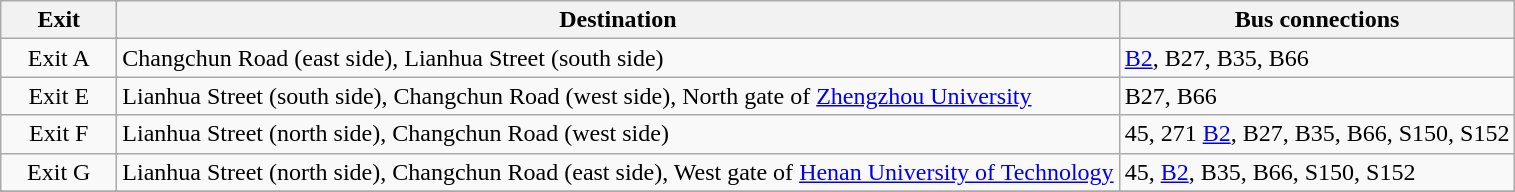<table class="wikitable">
<tr>
<th style="width:70px" colspan="2">Exit</th>
<th>Destination</th>
<th>Bus connections</th>
</tr>
<tr>
<td align="center" colspan="2">Exit A</td>
<td>Changchun Road (east side), Lianhua Street (south side)</td>
<td><a href='#'>B2</a>, B27, B35, B66</td>
</tr>
<tr>
<td align="center" colspan="2">Exit E</td>
<td>Lianhua Street (south side), Changchun Road (west side), North gate of <a href='#'>Zhengzhou University</a></td>
<td>B27, B66</td>
</tr>
<tr>
<td align="center" colspan="2">Exit F</td>
<td>Lianhua Street (north side), Changchun Road (west side)</td>
<td>45, 271 <a href='#'>B2</a>, B27, B35, B66, S150, S152</td>
</tr>
<tr>
<td align="center" colspan="2">Exit G</td>
<td>Lianhua Street (north side), Changchun Road (east side), West gate of <a href='#'>Henan University of Technology</a></td>
<td>45, <a href='#'>B2</a>, B35, B66, S150, S152</td>
</tr>
<tr>
</tr>
</table>
